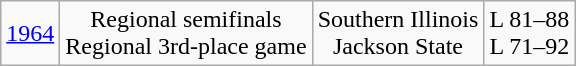<table class="wikitable">
<tr align="center">
<td><a href='#'>1964</a></td>
<td>Regional semifinals<br>Regional 3rd-place game</td>
<td>Southern Illinois<br>Jackson State</td>
<td>L 81–88<br>L 71–92</td>
</tr>
</table>
